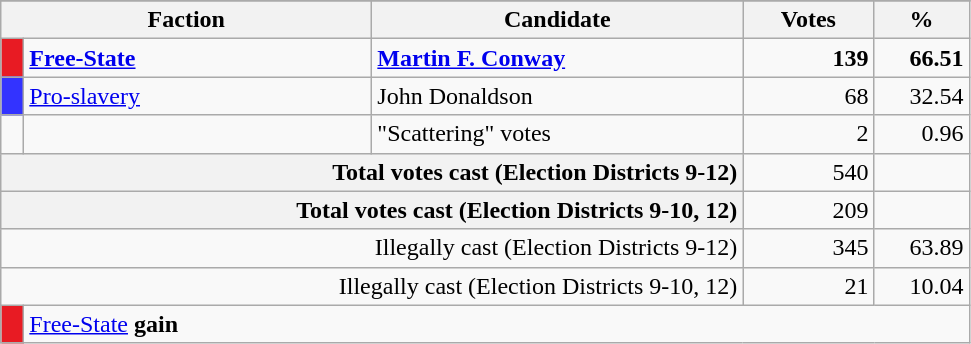<table class="wikitable plainrowheaders" style="text-align:center;">
<tr>
</tr>
<tr>
<th scope="col" colspan="2" style="width: 15em">Faction</th>
<th scope="col" style="width: 15em">Candidate</th>
<th scope="col" style="width: 5em">Votes</th>
<th scope="col" style="width: 3.5em">%</th>
</tr>
<tr>
<td style="width: 0.5em; background-color:#E81B23"></td>
<td style="text-align: left"><strong><a href='#'>Free-State</a></strong></td>
<td style="text-align: left"><strong><a href='#'>Martin F. Conway</a></strong></td>
<td style="text-align: right; margin-right: 0.5em"><strong>139</strong></td>
<td style="text-align: right; margin-right: 0.5em"><strong>66.51</strong></td>
</tr>
<tr>
<td style="width: 0.5em; background-color:#3333FF"></td>
<td style="text-align: left"><a href='#'>Pro-slavery</a></td>
<td style="text-align: left">John Donaldson</td>
<td style="text-align: right; margin-right: 0.5em">68</td>
<td style="text-align: right; margin-right: 0.5em">32.54</td>
</tr>
<tr>
<td style="width: 0.5em"></td>
<td style="text-align: left"></td>
<td style="text-align: left">"Scattering" votes</td>
<td style="text-align: right; margin-right: 0.5em">2</td>
<td style="text-align: right; margin-right: 0.5em">0.96</td>
</tr>
<tr>
<th colspan="3" style="text-align:right;">Total votes cast (Election Districts 9-12)</th>
<td style="text-align:right;">540</td>
<td style="text-align:right;"></td>
</tr>
<tr>
<th colspan="3" style="text-align:right;">Total votes cast (Election Districts 9-10, 12)</th>
<td style="text-align:right;">209</td>
<td style="text-align:right;"></td>
</tr>
<tr>
<td colspan="3" style="text-align:right;">Illegally cast (Election Districts 9-12)</td>
<td style="text-align:right;">345</td>
<td style="text-align:right;">63.89</td>
</tr>
<tr>
<td colspan="3" style="text-align:right;">Illegally cast (Election Districts 9-10, 12)</td>
<td style="text-align:right;">21</td>
<td style="text-align:right;">10.04</td>
</tr>
<tr>
<td style="width: 0.5em; background-color:#E81B23"></td>
<td colspan="4" style="text-align:left;"><a href='#'>Free-State</a> <strong>gain</strong></td>
</tr>
</table>
